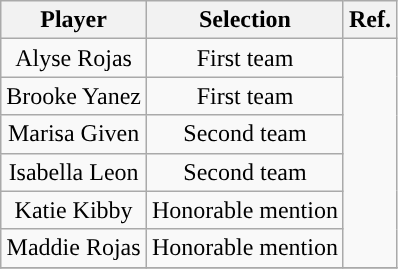<table class="wikitable sortable sortable" style="text-align: center">
<tr align=center>
<th>Player</th>
<th>Selection</th>
<th>Ref.</th>
</tr>
<tr>
<td>Alyse Rojas</td>
<td>First team</td>
<td rowspan="6"></td>
</tr>
<tr>
<td>Brooke Yanez</td>
<td>First team</td>
</tr>
<tr>
<td>Marisa Given</td>
<td>Second team</td>
</tr>
<tr>
<td>Isabella Leon</td>
<td>Second team</td>
</tr>
<tr>
<td>Katie Kibby</td>
<td>Honorable mention</td>
</tr>
<tr>
<td>Maddie Rojas</td>
<td>Honorable mention</td>
</tr>
<tr>
</tr>
</table>
